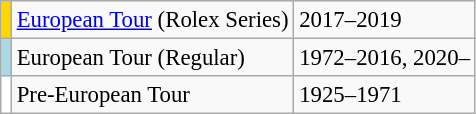<table class="wikitable" style="font-size:95%">
<tr>
<td style="background:gold"></td>
<td><a href='#'>European Tour</a> (Rolex Series)</td>
<td>2017–2019</td>
</tr>
<tr>
<td style="background:lightblue"></td>
<td>European Tour (Regular)</td>
<td>1972–2016, 2020–</td>
</tr>
<tr>
<td style="background:white"></td>
<td>Pre-European Tour</td>
<td>1925–1971</td>
</tr>
</table>
